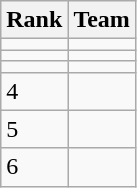<table class="wikitable">
<tr>
<th>Rank</th>
<th>Team</th>
</tr>
<tr>
<td></td>
<td></td>
</tr>
<tr>
<td></td>
<td></td>
</tr>
<tr>
<td></td>
<td></td>
</tr>
<tr>
<td>4</td>
<td></td>
</tr>
<tr>
<td>5</td>
<td></td>
</tr>
<tr>
<td>6</td>
<td></td>
</tr>
</table>
